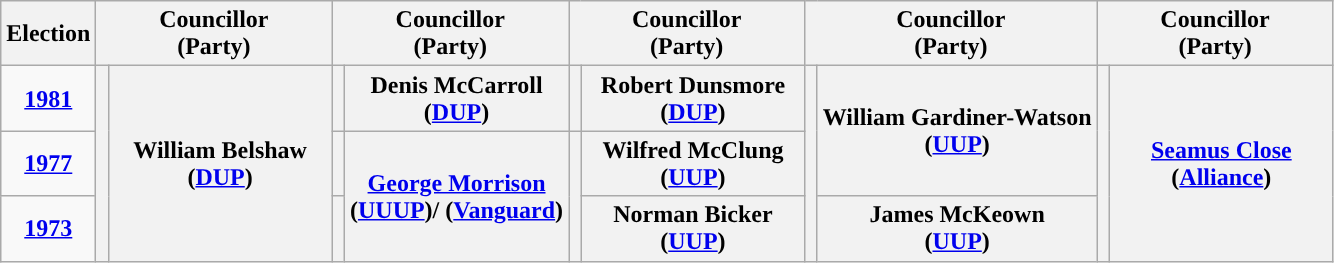<table class="wikitable" style="text-align:center">
<tr>
<th scope="col" width="50">Election</th>
<th scope="col" width="150" colspan = "2">Councillor<br> (Party)</th>
<th scope="col" width="150" colspan = "2">Councillor<br> (Party)</th>
<th scope="col" width="150" colspan = "2">Councillor<br> (Party)</th>
<th scope="col" width="150" colspan = "2">Councillor<br> (Party)</th>
<th scope="col" width="150" colspan = "2">Councillor<br> (Party)</th>
</tr>
<tr>
<td><strong><a href='#'>1981</a></strong></td>
<th rowspan="3" width="1" style="background-color: "></th>
<th rowspan = "3">William Belshaw <br> (<a href='#'>DUP</a>)</th>
<th rowspan="1" width="1" style="background-color: "></th>
<th rowspan = "1">Denis McCarroll <br> (<a href='#'>DUP</a>)</th>
<th rowspan="1" width="1" style="background-color: "></th>
<th rowspan = "1">Robert Dunsmore <br> (<a href='#'>DUP</a>)</th>
<th rowspan="3" width="1" style="background-color: "></th>
<th rowspan = "2">William Gardiner-Watson <br> (<a href='#'>UUP</a>)</th>
<th rowspan="3" width="1" style="background-color: "></th>
<th rowspan = "3"><a href='#'>Seamus Close</a> <br> (<a href='#'>Alliance</a>)</th>
</tr>
<tr>
<td><strong><a href='#'>1977</a></strong></td>
<th rowspan="1" width="1" style="background-color: "></th>
<th rowspan = "2"><a href='#'>George Morrison</a> <br> (<a href='#'>UUUP</a>)/ (<a href='#'>Vanguard</a>)</th>
<th rowspan="2" width="1" style="background-color: "></th>
<th rowspan = "1">Wilfred McClung <br> (<a href='#'>UUP</a>)</th>
</tr>
<tr>
<td><strong><a href='#'>1973</a></strong></td>
<th rowspan="1" width="1" style="background-color: "></th>
<th rowspan = "1">Norman Bicker <br> (<a href='#'>UUP</a>)</th>
<th rowspan = "1">James McKeown <br> (<a href='#'>UUP</a>)</th>
</tr>
</table>
